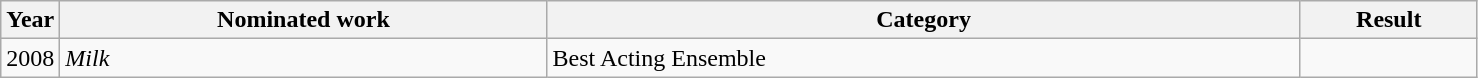<table class=wikitable>
<tr>
<th width=4%>Year</th>
<th width=33%>Nominated work</th>
<th width=51%>Category</th>
<th width=12%>Result</th>
</tr>
<tr>
<td>2008</td>
<td><em>Milk</em></td>
<td>Best Acting Ensemble</td>
<td></td>
</tr>
</table>
